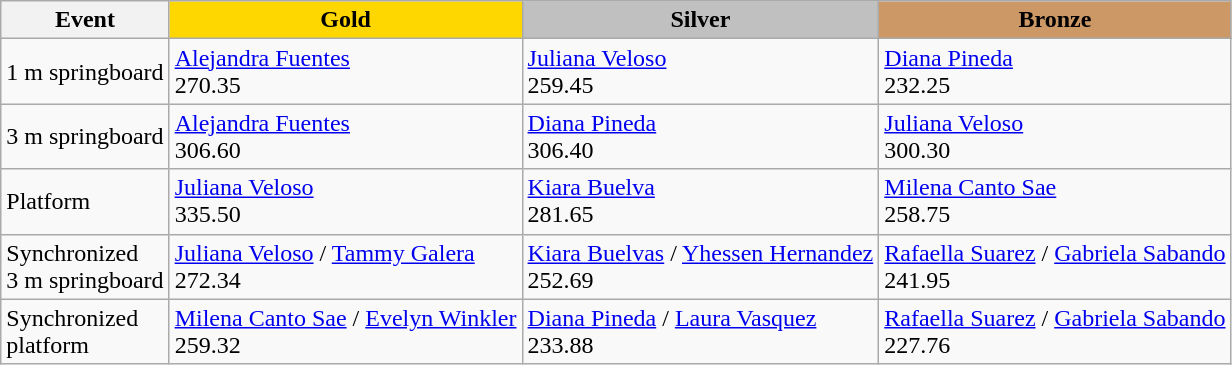<table class="wikitable">
<tr>
<th>Event</th>
<th style="background: gold">Gold</th>
<th style="background: silver">Silver</th>
<th style="background: #CC9966">Bronze</th>
</tr>
<tr>
<td>1 m springboard</td>
<td><a href='#'>Alejandra Fuentes</a> <br>   270.35</td>
<td><a href='#'>Juliana Veloso</a> <br>  259.45</td>
<td><a href='#'>Diana Pineda</a> <br>  232.25</td>
</tr>
<tr>
<td>3 m springboard</td>
<td><a href='#'>Alejandra Fuentes</a> <br>  306.60</td>
<td><a href='#'>Diana Pineda</a> <br>  306.40</td>
<td><a href='#'>Juliana Veloso</a> <br>  300.30</td>
</tr>
<tr>
<td>Platform</td>
<td><a href='#'>Juliana Veloso</a> <br>   335.50</td>
<td><a href='#'>Kiara Buelva</a> <br>  281.65</td>
<td><a href='#'>Milena Canto Sae</a> <br>  258.75</td>
</tr>
<tr>
<td>Synchronized <br> 3 m springboard</td>
<td><a href='#'>Juliana Veloso</a> / <a href='#'>Tammy Galera</a>  <br>  272.34</td>
<td><a href='#'>Kiara Buelvas</a> / <a href='#'>Yhessen Hernandez</a> <br>  252.69</td>
<td><a href='#'>Rafaella Suarez</a> / <a href='#'>Gabriela Sabando</a> <br>  241.95</td>
</tr>
<tr>
<td>Synchronized <br> platform</td>
<td><a href='#'>Milena Canto Sae</a> / <a href='#'>Evelyn Winkler</a> <br>  259.32</td>
<td><a href='#'>Diana Pineda</a> / <a href='#'>Laura Vasquez</a> <br>  233.88</td>
<td><a href='#'>Rafaella Suarez</a> / <a href='#'>Gabriela Sabando</a> <br>  227.76</td>
</tr>
</table>
